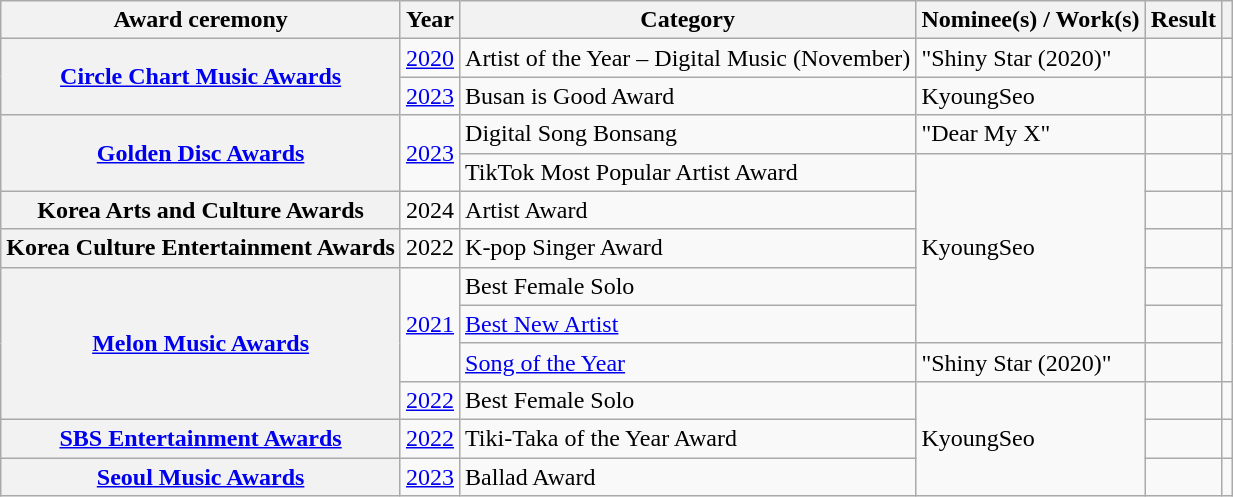<table class="wikitable plainrowheaders sortable">
<tr>
<th scope="col">Award ceremony</th>
<th scope="col">Year</th>
<th scope="col">Category</th>
<th scope="col">Nominee(s) / Work(s)</th>
<th scope="col">Result</th>
<th scope="col" class="unsortable"></th>
</tr>
<tr>
<th scope="row" rowspan="2"><a href='#'>Circle Chart Music Awards</a></th>
<td style="text-align:center"><a href='#'>2020</a></td>
<td>Artist of the Year – Digital Music (November)</td>
<td>"Shiny Star (2020)"</td>
<td></td>
<td style="text-align:center"></td>
</tr>
<tr>
<td style="text-align:center"><a href='#'>2023</a></td>
<td>Busan is Good Award</td>
<td>KyoungSeo</td>
<td></td>
<td style="text-align:center"></td>
</tr>
<tr>
<th scope="row" rowspan="2"><a href='#'>Golden Disc Awards</a></th>
<td rowspan="2" style="text-align:center"><a href='#'>2023</a></td>
<td>Digital Song Bonsang</td>
<td>"Dear My X"</td>
<td></td>
<td style="text-align:center"></td>
</tr>
<tr>
<td>TikTok Most Popular Artist Award</td>
<td rowspan="5">KyoungSeo</td>
<td></td>
<td style="text-align:center"></td>
</tr>
<tr>
<th scope="row">Korea Arts and Culture Awards</th>
<td style="text-align:center">2024</td>
<td>Artist Award</td>
<td></td>
<td style="text-align:center"></td>
</tr>
<tr>
<th scope="row">Korea Culture Entertainment Awards</th>
<td style="text-align:center">2022</td>
<td>K-pop Singer Award</td>
<td></td>
<td style="text-align:center"></td>
</tr>
<tr>
<th scope="row" rowspan="4"><a href='#'>Melon Music Awards</a></th>
<td rowspan="3" style="text-align:center"><a href='#'>2021</a></td>
<td>Best Female Solo</td>
<td></td>
<td rowspan="3" style="text-align:center"></td>
</tr>
<tr>
<td><a href='#'>Best New Artist</a></td>
<td></td>
</tr>
<tr>
<td><a href='#'>Song of the Year</a></td>
<td>"Shiny Star (2020)"</td>
<td></td>
</tr>
<tr>
<td style="text-align:center"><a href='#'>2022</a></td>
<td>Best Female Solo</td>
<td rowspan="3">KyoungSeo</td>
<td></td>
<td style="text-align:center"></td>
</tr>
<tr>
<th scope="row"><a href='#'>SBS Entertainment Awards</a></th>
<td style="text-align:center"><a href='#'>2022</a></td>
<td>Tiki-Taka of the Year Award</td>
<td></td>
<td style="text-align:center"></td>
</tr>
<tr>
<th scope="row"><a href='#'>Seoul Music Awards</a></th>
<td style="text-align:center"><a href='#'>2023</a></td>
<td>Ballad Award</td>
<td></td>
<td style="text-align:center"></td>
</tr>
</table>
